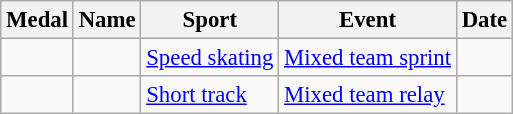<table class="wikitable sortable" style="font-size: 95%">
<tr>
<th>Medal</th>
<th>Name</th>
<th>Sport</th>
<th>Event</th>
<th>Date</th>
</tr>
<tr>
<td></td>
<td></td>
<td><a href='#'>Speed skating</a></td>
<td><a href='#'>Mixed team sprint</a></td>
<td></td>
</tr>
<tr>
<td></td>
<td></td>
<td><a href='#'>Short track</a></td>
<td><a href='#'>Mixed team relay</a></td>
<td></td>
</tr>
</table>
